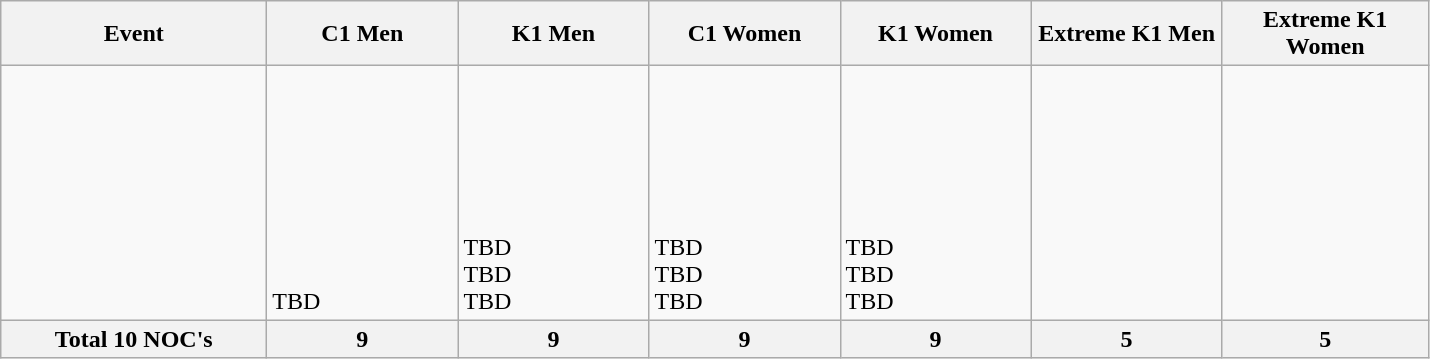<table class="wikitable">
<tr>
<th width=170>Event</th>
<th width=120>C1 Men</th>
<th width=120>K1 Men</th>
<th width=120>C1 Women</th>
<th width=120>K1 Women</th>
<th width=120>Extreme K1 Men</th>
<th width=130>Extreme K1 Women</th>
</tr>
<tr>
<td> </td>
<td><br><br><br><br><br><br><br><br>TBD</td>
<td><br><br><br><br><br><br>TBD<br>TBD<br>TBD</td>
<td><br><br><br><br><br><br>TBD<br>TBD<br>TBD</td>
<td><br><br><br><br><br><br>TBD<br>TBD<br>TBD</td>
<td><br><br><br><br></td>
<td><br><br><br><br></td>
</tr>
<tr>
<th>Total 10 NOC's</th>
<th>9</th>
<th>9</th>
<th>9</th>
<th>9</th>
<th>5</th>
<th>5</th>
</tr>
</table>
